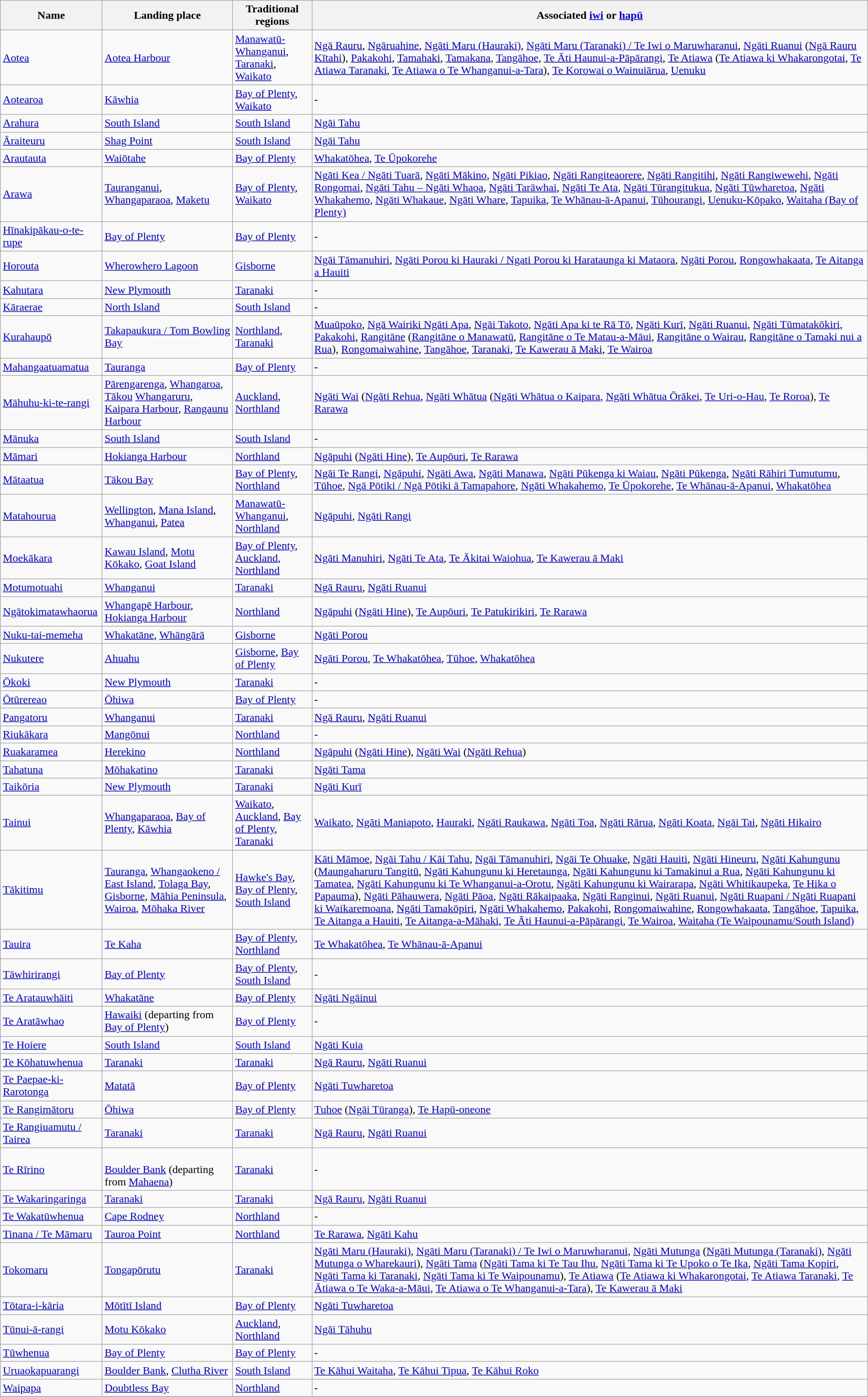<table class="wikitable sortable sticky-header" width="100%">
<tr>
<th !data-sort-type=text>Name</th>
<th !data-sort-type=text>Landing place</th>
<th !data-sort-type=number>Traditional regions</th>
<th !data-sort-type=text>Associated <a href='#'>iwi</a> or <a href='#'>hapū</a></th>
</tr>
<tr>
<td><a href='#'>Aotea</a></td>
<td><a href='#'>Aotea Harbour</a></td>
<td data-sort-value="8"><a href='#'>Manawatū-Whanganui</a>, <a href='#'>Taranaki</a>, <a href='#'>Waikato</a></td>
<td><a href='#'>Ngā Rauru</a>, <a href='#'>Ngāruahine</a>, <a href='#'>Ngāti Maru (Hauraki)</a>, <a href='#'>Ngāti Maru (Taranaki) / Te Iwi o Maruwharanui</a>, <a href='#'>Ngāti Ruanui</a> (<a href='#'>Ngā Rauru Kītahi</a>), <a href='#'>Pakakohi</a>, <a href='#'>Tamahaki</a>, <a href='#'>Tamakana</a>, <a href='#'>Tangāhoe</a>, <a href='#'>Te Āti Haunui-a-Pāpārangi</a>, <a href='#'>Te Atiawa</a> (<a href='#'>Te Atiawa ki Whakarongotai</a>, <a href='#'>Te Atiawa Taranaki</a>, <a href='#'>Te Atiawa o Te Whanganui-a-Tara</a>), <a href='#'>Te Korowai o Wainuiārua</a>, <a href='#'>Uenuku</a></td>
</tr>
<tr>
<td><a href='#'>Aotearoa</a></td>
<td><a href='#'>Kāwhia</a></td>
<td data-sort-value="r"><a href='#'>Bay of Plenty</a>, <a href='#'>Waikato</a></td>
<td>-</td>
</tr>
<tr>
<td><a href='#'>Arahura</a></td>
<td><a href='#'>South Island</a></td>
<td data-sort-value="10"><a href='#'>South Island</a></td>
<td><a href='#'>Ngāi Tahu</a></td>
</tr>
<tr>
<td><a href='#'>Āraiteuru</a></td>
<td><a href='#'>Shag Point</a></td>
<td data-sort-value="10"><a href='#'>South Island</a></td>
<td><a href='#'>Ngāi Tahu</a></td>
</tr>
<tr>
<td><a href='#'>Arautauta</a></td>
<td><a href='#'>Waiōtahe</a></td>
<td data-sort-value="4"><a href='#'>Bay of Plenty</a></td>
<td><a href='#'>Whakatōhea</a>, <a href='#'>Te Ūpokorehe</a></td>
</tr>
<tr>
<td><a href='#'>Arawa</a></td>
<td><a href='#'>Tauranganui</a>, <a href='#'>Whangaparaoa</a>, <a href='#'>Maketu</a></td>
<td data-sort-value="4"><a href='#'>Bay of Plenty</a>, <a href='#'>Waikato</a></td>
<td><a href='#'>Ngāti Kea / Ngāti Tuarā</a>, <a href='#'>Ngāti Mākino</a>, <a href='#'>Ngāti Pikiao</a>, <a href='#'>Ngāti Rangiteaorere</a>, <a href='#'>Ngāti Rangitihi</a>, <a href='#'>Ngāti Rangiwewehi</a>, <a href='#'>Ngāti Rongomai</a>, <a href='#'>Ngāti Tahu – Ngāti Whaoa</a>, <a href='#'>Ngāti Tarāwhai</a>, <a href='#'>Ngāti Te Ata</a>, <a href='#'>Ngāti Tūrangitukua</a>, <a href='#'>Ngāti Tūwharetoa</a>, <a href='#'>Ngāti Whakahemo</a>, <a href='#'>Ngāti Whakaue</a>, <a href='#'>Ngāti Whare</a>, <a href='#'>Tapuika</a>, <a href='#'>Te Whānau-ā-Apanui</a>, <a href='#'>Tūhourangi</a>, <a href='#'>Uenuku-Kōpako</a>, <a href='#'>Waitaha (Bay of Plenty)</a></td>
</tr>
<tr>
<td><a href='#'>Hīnakipākau-o-te-rupe</a></td>
<td><a href='#'>Bay of Plenty</a></td>
<td data-sort-value="4"><a href='#'>Bay of Plenty</a></td>
<td>-</td>
</tr>
<tr>
<td><a href='#'>Horouta</a></td>
<td><a href='#'>Wherowhero Lagoon</a></td>
<td data-sort-value="5"><a href='#'>Gisborne</a></td>
<td><a href='#'>Ngāi Tāmanuhiri</a>, <a href='#'>Ngāti Porou ki Hauraki / Ngati Porou ki Harataunga ki Mataora</a>, <a href='#'>Ngāti Porou</a>, <a href='#'>Rongowhakaata</a>, <a href='#'>Te Aitanga a Hauiti</a></td>
</tr>
<tr>
<td><a href='#'>Kahutara</a></td>
<td><a href='#'>New Plymouth</a></td>
<td data-sort-value="7"><a href='#'>Taranaki</a></td>
<td>-</td>
</tr>
<tr>
<td><a href='#'>Kāraerae</a></td>
<td><a href='#'>North Island</a></td>
<td data-sort-value="10"><a href='#'>South Island</a></td>
<td>-</td>
</tr>
<tr>
<td><a href='#'>Kurahaupō</a></td>
<td><a href='#'>Takapaukura / Tom Bowling Bay</a></td>
<td data-sort-value="1"><a href='#'>Northland</a>, <a href='#'>Taranaki</a></td>
<td><a href='#'>Muaūpoko</a>, <a href='#'>Ngā Wairiki Ngāti Apa</a>, <a href='#'>Ngāi Takoto</a>, <a href='#'>Ngāti Apa ki te Rā Tō</a>, <a href='#'>Ngāti Kurī</a>, <a href='#'>Ngāti Ruanui</a>, <a href='#'>Ngāti Tūmatakōkiri</a>, <a href='#'>Pakakohi</a>, <a href='#'>Rangitāne</a> (<a href='#'>Rangitāne o Manawatū</a>, <a href='#'>Rangitāne o Te Matau-a-Māui</a>, <a href='#'>Rangitāne o Wairau</a>, <a href='#'>Rangitāne o Tamaki nui a Rua</a>), <a href='#'>Rongomaiwahine</a>, <a href='#'>Tangāhoe</a>, <a href='#'>Taranaki</a>, <a href='#'>Te Kawerau ā Maki</a>, <a href='#'>Te Wairoa</a></td>
</tr>
<tr>
<td><a href='#'>Mahangaatuamatua</a></td>
<td><a href='#'>Tauranga</a></td>
<td data-sort-value="4"><a href='#'>Bay of Plenty</a></td>
<td>-</td>
</tr>
<tr>
<td><a href='#'>Māhuhu-ki-te-rangi</a></td>
<td><a href='#'>Pārengarenga</a>, <a href='#'>Whangaroa</a>, <a href='#'>Tākou</a> <a href='#'>Whangaruru</a>, <a href='#'>Kaipara Harbour</a>, <a href='#'>Rangaunu Harbour</a></td>
<td data-sort-value="1"><a href='#'>Auckland</a>, <a href='#'>Northland</a></td>
<td><a href='#'>Ngāti Wai</a> (<a href='#'>Ngāti Rehua</a>, <a href='#'>Ngāti Whātua</a> (<a href='#'>Ngāti Whātua o Kaipara</a>, <a href='#'>Ngāti Whātua Ōrākei</a>, <a href='#'>Te Uri-o-Hau</a>, <a href='#'>Te Roroa</a>), <a href='#'>Te Rarawa</a></td>
</tr>
<tr>
<td><a href='#'>Mānuka</a></td>
<td><a href='#'>South Island</a></td>
<td data-sort-value="10"><a href='#'>South Island</a></td>
<td>-</td>
</tr>
<tr>
<td><a href='#'>Māmari</a></td>
<td><a href='#'>Hokianga Harbour</a></td>
<td data-sort-value="1"><a href='#'>Northland</a></td>
<td><a href='#'>Ngāpuhi</a> (<a href='#'>Ngāti Hine</a>), <a href='#'>Te Aupōuri</a>, <a href='#'>Te Rarawa</a></td>
</tr>
<tr>
<td><a href='#'>Mātaatua</a></td>
<td><a href='#'>Tākou Bay</a></td>
<td data-sort-value="3"><a href='#'>Bay of Plenty</a>, <a href='#'>Northland</a></td>
<td><a href='#'>Ngāi Te Rangi</a>, <a href='#'>Ngāpuhi</a>, <a href='#'>Ngāti Awa</a>, <a href='#'>Ngāti Manawa</a>, <a href='#'>Ngāti Pūkenga ki Waiau</a>, <a href='#'>Ngāti Pūkenga</a>, <a href='#'>Ngāti Rāhiri Tumutumu</a>, <a href='#'>Tūhoe</a>, <a href='#'>Ngā Pōtiki / Ngā Pōtiki ā Tamapahore</a>,  <a href='#'>Ngāti Whakahemo</a>, <a href='#'>Te Ūpokorehe</a>, <a href='#'>Te Whānau-ā-Apanui</a>, <a href='#'>Whakatōhea</a></td>
</tr>
<tr>
<td><a href='#'>Matahourua</a></td>
<td><a href='#'>Wellington</a>, <a href='#'>Mana Island</a>, <a href='#'>Whanganui</a>, <a href='#'>Patea</a></td>
<td data-sort-value="8"><a href='#'>Manawatū-Whanganui</a>, <a href='#'>Northland</a></td>
<td><a href='#'>Ngāpuhi</a>, <a href='#'>Ngāti Rangi</a></td>
</tr>
<tr>
<td><a href='#'>Moekākara</a></td>
<td><a href='#'>Kawau Island</a>, <a href='#'>Motu Kōkako</a>, <a href='#'>Goat Island</a></td>
<td data-sort-value="4"><a href='#'>Bay of Plenty</a>, <a href='#'>Auckland</a>, <a href='#'>Northland</a></td>
<td><a href='#'>Ngāti Manuhiri</a>, <a href='#'>Ngāti Te Ata</a>, <a href='#'>Te Ākitai Waiohua</a>, <a href='#'>Te Kawerau ā Maki</a></td>
</tr>
<tr>
<td><a href='#'>Motumotuahi</a></td>
<td><a href='#'>Whanganui</a></td>
<td data-sort-value="7"><a href='#'>Taranaki</a></td>
<td><a href='#'>Ngā Rauru</a>, <a href='#'>Ngāti Ruanui</a></td>
</tr>
<tr>
<td><a href='#'>Ngātokimatawhaorua</a></td>
<td><a href='#'>Whangapē Harbour</a>, <a href='#'>Hokianga Harbour</a></td>
<td data-sort-value="1"><a href='#'>Northland</a></td>
<td><a href='#'>Ngāpuhi</a> (<a href='#'>Ngāti Hine</a>), <a href='#'>Te Aupōuri</a>, <a href='#'>Te Patukirikiri</a>, <a href='#'>Te Rarawa</a></td>
</tr>
<tr>
<td><a href='#'>Nuku-tai-memeha</a></td>
<td><a href='#'>Whakatāne</a>, <a href='#'>Whāngārā</a></td>
<td data-sort-value="5"><a href='#'>Gisborne</a></td>
<td><a href='#'>Ngāti Porou</a></td>
</tr>
<tr>
<td><a href='#'>Nukutere</a></td>
<td><a href='#'>Ahuahu</a></td>
<td data-sort-value="5"><a href='#'>Gisborne</a>, <a href='#'>Bay of Plenty</a></td>
<td><a href='#'>Ngāti Porou</a>, <a href='#'>Te Whakatōhea</a>, <a href='#'>Tūhoe</a>, <a href='#'>Whakatōhea</a></td>
</tr>
<tr>
<td><a href='#'>Ōkoki</a></td>
<td><a href='#'>New Plymouth</a></td>
<td data-sort-value="7"><a href='#'>Taranaki</a></td>
<td>-</td>
</tr>
<tr>
<td><a href='#'>Ōtūrereao</a></td>
<td><a href='#'>Ōhiwa</a></td>
<td data-sort-value="3"><a href='#'>Bay of Plenty</a></td>
<td>-</td>
</tr>
<tr>
<td><a href='#'>Pangatoru</a></td>
<td><a href='#'>Whanganui</a></td>
<td data-sort-value="7"><a href='#'>Taranaki</a></td>
<td><a href='#'>Ngā Rauru</a>, <a href='#'>Ngāti Ruanui</a></td>
</tr>
<tr>
<td><a href='#'>Riukākara</a></td>
<td><a href='#'>Mangōnui</a></td>
<td data-sort-value="1"><a href='#'>Northland</a></td>
<td>-</td>
</tr>
<tr>
<td><a href='#'>Ruakaramea</a></td>
<td><a href='#'>Herekino</a></td>
<td data-sort-value="1"><a href='#'>Northland</a></td>
<td><a href='#'>Ngāpuhi</a> (<a href='#'>Ngāti Hine</a>), <a href='#'>Ngāti Wai</a> (<a href='#'>Ngāti Rehua</a>)</td>
</tr>
<tr>
<td><a href='#'>Tahatuna</a></td>
<td><a href='#'>Mōhakatino</a></td>
<td data-sort-value="7"><a href='#'>Taranaki</a></td>
<td><a href='#'>Ngāti Tama</a></td>
</tr>
<tr>
<td><a href='#'>Taikōria</a></td>
<td><a href='#'>New Plymouth</a></td>
<td data-sort-value="7"><a href='#'>Taranaki</a></td>
<td><a href='#'>Ngāti Kurī</a></td>
</tr>
<tr>
<td><a href='#'>Tainui</a></td>
<td><a href='#'>Whangaparaoa</a>, <a href='#'>Bay of Plenty</a>, <a href='#'>Kāwhia</a></td>
<td data-sort-value="3"><a href='#'>Waikato</a>, <a href='#'>Auckland</a>, <a href='#'>Bay of Plenty</a>, <a href='#'>Taranaki</a></td>
<td><a href='#'>Waikato</a>, <a href='#'>Ngāti Maniapoto</a>, <a href='#'>Hauraki</a>, <a href='#'>Ngāti Raukawa</a>, <a href='#'>Ngāti Toa</a>, <a href='#'>Ngāti Rārua</a>, <a href='#'>Ngāti Koata</a>, <a href='#'>Ngāi Tai</a>, <a href='#'>Ngāti Hikairo</a></td>
</tr>
<tr>
<td><a href='#'>Tākitimu</a></td>
<td><a href='#'>Tauranga</a>, <a href='#'>Whangaokeno / East Island</a>, <a href='#'>Tolaga Bay</a>, <a href='#'>Gisborne</a>, <a href='#'>Māhia Peninsula</a>, <a href='#'>Wairoa</a>, <a href='#'>Mōhaka River</a></td>
<td data-sort-value="6"><a href='#'>Hawke's Bay</a>, <a href='#'>Bay of Plenty</a>, <a href='#'>South Island</a></td>
<td><a href='#'>Kāti Māmoe</a>, <a href='#'>Ngāi Tahu / Kāi Tahu</a>, <a href='#'>Ngāi Tāmanuhiri</a>, <a href='#'>Ngāi Te Ohuake</a>, <a href='#'>Ngāti Hauiti</a>, <a href='#'>Ngāti Hineuru</a>, <a href='#'>Ngāti Kahungunu</a> (<a href='#'>Maungaharuru Tangitū</a>, <a href='#'>Ngāti Kahungunu ki Heretaunga</a>, <a href='#'>Ngāti Kahungunu ki Tamakinui a Rua</a>, <a href='#'>Ngāti Kahungunu ki Tamatea</a>, <a href='#'>Ngāti Kahungunu ki Te Whanganui-a-Orotu</a>, <a href='#'>Ngāti Kahungunu ki Wairarapa</a>, <a href='#'>Ngāti Whitikaupeka</a>, <a href='#'>Te Hika o Papauma</a>), <a href='#'>Ngāti Pāhauwera</a>, <a href='#'>Ngāti Pāoa</a>, <a href='#'>Ngāti Rākaipaaka</a>, <a href='#'>Ngāti Ranginui</a>, <a href='#'>Ngāti Ruanui</a>, <a href='#'>Ngāti Ruapani / Ngāti Ruapani ki Waikaremoana</a>, <a href='#'>Ngāti Tamakōpiri</a>, <a href='#'>Ngāti Whakahemo</a>, <a href='#'>Pakakohi</a>, <a href='#'>Rongomaiwahine</a>, <a href='#'>Rongowhakaata</a>, <a href='#'>Tangāhoe</a>, <a href='#'>Tapuika</a>, <a href='#'>Te Aitanga a Hauiti</a>, <a href='#'>Te Aitanga-a-Māhaki</a>, <a href='#'>Te Āti Haunui-a-Pāpārangi</a>, <a href='#'>Te Wairoa</a>, <a href='#'>Waitaha (Te Waipounamu/South Island)</a></td>
</tr>
<tr>
<td><a href='#'>Tauira</a></td>
<td><a href='#'>Te Kaha</a></td>
<td data-sort-value="4"><a href='#'>Bay of Plenty</a>, <a href='#'>Northland</a></td>
<td><a href='#'>Te Whakatōhea</a>, <a href='#'>Te Whānau-ā-Apanui</a></td>
</tr>
<tr>
<td><a href='#'>Tāwhirirangi</a></td>
<td><a href='#'>Bay of Plenty</a></td>
<td data-sort-value="4"><a href='#'>Bay of Plenty</a>, <a href='#'>South Island</a></td>
<td>-</td>
</tr>
<tr>
<td><a href='#'>Te Aratauwhāiti</a></td>
<td><a href='#'>Whakatāne</a></td>
<td data-sort-value="4"><a href='#'>Bay of Plenty</a></td>
<td><a href='#'>Ngāti Ngāinui</a></td>
</tr>
<tr>
<td><a href='#'>Te Aratāwhao</a></td>
<td><a href='#'>Hawaiki</a> (departing from <a href='#'>Bay of Plenty</a>)</td>
<td data-sort-value="4"><a href='#'>Bay of Plenty</a></td>
<td>-</td>
</tr>
<tr>
<td><a href='#'>Te Hoiere</a></td>
<td><a href='#'>South Island</a></td>
<td data-sort-value="10"><a href='#'>South Island</a></td>
<td><a href='#'>Ngāti Kuia</a></td>
</tr>
<tr>
<td><a href='#'>Te Kōhatuwhenua</a></td>
<td><a href='#'>Taranaki</a></td>
<td data-sort-value="7"><a href='#'>Taranaki</a></td>
<td><a href='#'>Ngā Rauru</a>, <a href='#'>Ngāti Ruanui</a></td>
</tr>
<tr>
<td><a href='#'>Te Paepae-ki-Rarotonga</a></td>
<td><a href='#'>Matatā</a></td>
<td data-sort-value="4"><a href='#'>Bay of Plenty</a></td>
<td><a href='#'>Ngāti Tuwharetoa</a></td>
</tr>
<tr>
<td><a href='#'>Te Rangimātoru</a></td>
<td><a href='#'>Ōhiwa</a></td>
<td data-sort-value="4"><a href='#'>Bay of Plenty</a></td>
<td><a href='#'>Tuhoe</a> (<a href='#'>Ngāi Tūranga</a>), <a href='#'>Te Hapū-oneone</a></td>
</tr>
<tr>
<td><a href='#'>Te Rangiuamutu / Tairea</a></td>
<td><a href='#'>Taranaki</a></td>
<td data-sort-value="7"><a href='#'>Taranaki</a></td>
<td><a href='#'>Ngā Rauru</a>, <a href='#'>Ngāti Ruanui</a></td>
</tr>
<tr>
<td><a href='#'>Te Rīrino</a></td>
<td><br><a href='#'>Boulder Bank</a> (departing from <a href='#'>Mahaena</a>)</td>
<td><a href='#'>Taranaki</a></td>
<td>-</td>
</tr>
<tr>
<td><a href='#'>Te Wakaringaringa</a></td>
<td><a href='#'>Taranaki</a></td>
<td data-sort-value="7"><a href='#'>Taranaki</a></td>
<td><a href='#'>Ngā Rauru</a>, <a href='#'>Ngāti Ruanui</a></td>
</tr>
<tr>
<td><a href='#'>Te Wakatūwhenua</a></td>
<td><a href='#'>Cape Rodney</a></td>
<td data-sort-value="1"><a href='#'>Northland</a></td>
<td>-</td>
</tr>
<tr>
<td><a href='#'>Tinana / Te Māmaru</a></td>
<td><a href='#'>Tauroa Point</a></td>
<td data-sort-value="1"><a href='#'>Northland</a></td>
<td><a href='#'>Te Rarawa</a>, <a href='#'>Ngāti Kahu</a></td>
</tr>
<tr>
<td><a href='#'>Tokomaru</a></td>
<td><a href='#'>Tongapōrutu</a></td>
<td data-sort-value="7"><a href='#'>Taranaki</a></td>
<td><a href='#'>Ngāti Maru (Hauraki)</a>, <a href='#'>Ngāti Maru (Taranaki) / Te Iwi o Maruwharanui</a>, <a href='#'>Ngāti Mutunga</a> (<a href='#'>Ngāti Mutunga (Taranaki)</a>, <a href='#'>Ngāti Mutunga o Wharekauri</a>), <a href='#'>Ngāti Tama</a> (<a href='#'>Ngāti Tama ki Te Tau Ihu</a>, <a href='#'>Ngāti Tama ki Te Upoko o Te Ika</a>, <a href='#'>Ngāti Tama Kopiri</a>, <a href='#'>Ngāti Tama ki Taranaki</a>, <a href='#'>Ngāti Tama ki Te Waipounamu</a>), <a href='#'>Te Atiawa</a> (<a href='#'>Te Atiawa ki Whakarongotai</a>, <a href='#'>Te Atiawa Taranaki</a>, <a href='#'>Te Ātiawa o Te Waka-a-Māui</a>, <a href='#'>Te Atiawa o Te Whanganui-a-Tara</a>), <a href='#'>Te Kawerau ā Maki</a></td>
</tr>
<tr>
<td><a href='#'>Tōtara-i-kāria</a></td>
<td><a href='#'>Mōtītī Island</a></td>
<td data-sort-value="4"><a href='#'>Bay of Plenty</a></td>
<td><a href='#'>Ngāti Tuwharetoa</a></td>
</tr>
<tr>
<td><a href='#'>Tūnui-ā-rangi</a></td>
<td><a href='#'>Motu Kōkako</a></td>
<td data-sort-value="2"><a href='#'>Auckland</a>, <a href='#'>Northland</a></td>
<td><a href='#'>Ngāi Tāhuhu</a></td>
</tr>
<tr>
<td><a href='#'>Tūwhenua</a></td>
<td><a href='#'>Bay of Plenty</a></td>
<td data-sort-value="4"><a href='#'>Bay of Plenty</a></td>
<td>-</td>
</tr>
<tr>
<td><a href='#'>Uruaokapuarangi</a></td>
<td><a href='#'>Boulder Bank</a>, <a href='#'>Clutha River</a></td>
<td data-sort-value="10"><a href='#'>South Island</a></td>
<td><a href='#'>Te Kāhui Waitaha</a>, <a href='#'>Te Kāhui Tipua</a>, <a href='#'>Te Kāhui Roko</a></td>
</tr>
<tr>
<td><a href='#'>Waipapa</a></td>
<td><a href='#'>Doubtless Bay</a></td>
<td data-sort-value="1"><a href='#'>Northland</a></td>
<td>-</td>
</tr>
<tr>
</tr>
</table>
